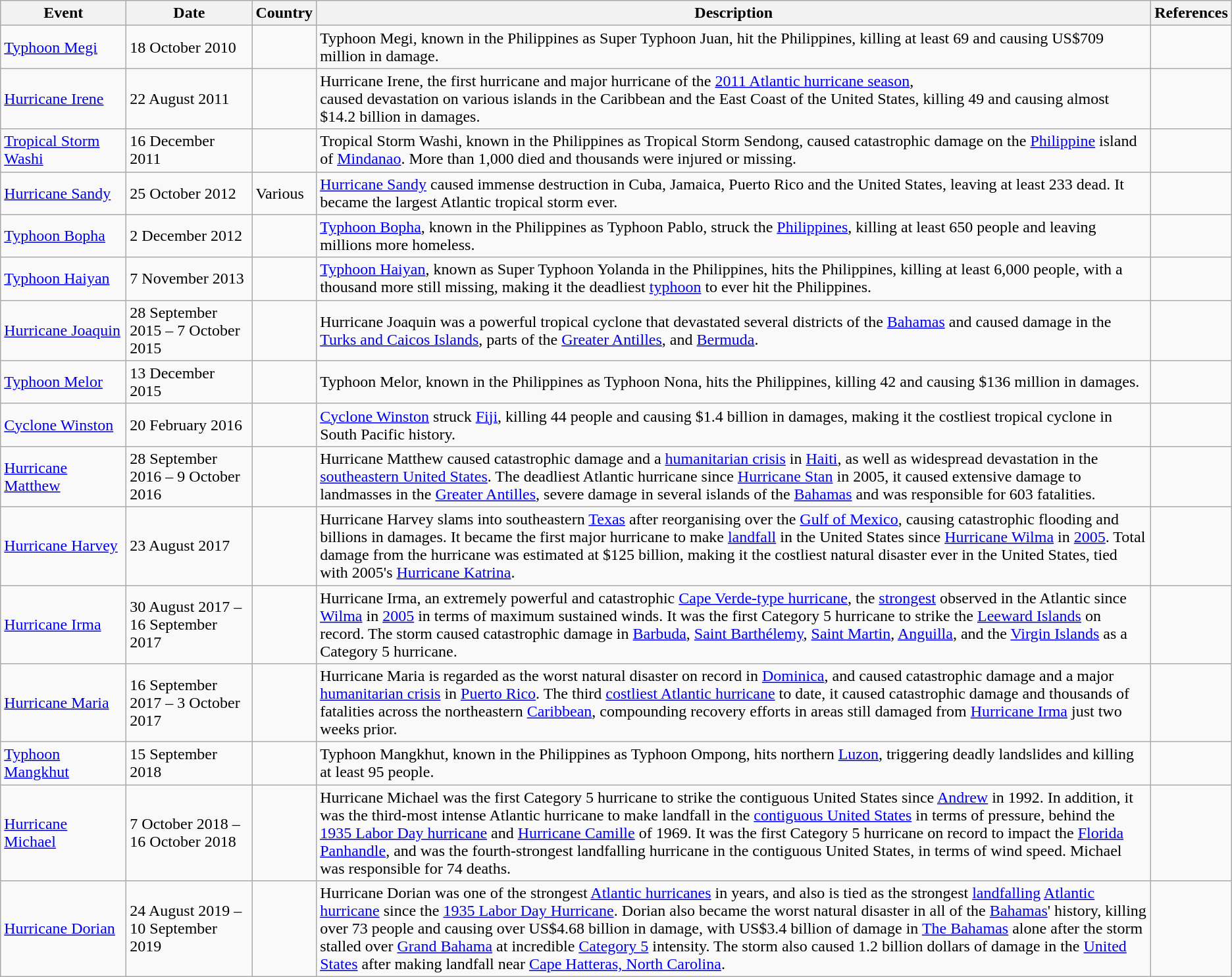<table class="wikitable sortable mw-collapsible">
<tr>
<th style="width:120px;">Event</th>
<th style="width:120px;">Date</th>
<th>Country</th>
<th>Description</th>
<th>References</th>
</tr>
<tr>
<td><a href='#'>Typhoon Megi</a></td>
<td>18 October 2010</td>
<td></td>
<td>Typhoon Megi, known in the Philippines as Super Typhoon Juan, hit the Philippines, killing at least 69 and causing US$709 million in damage.</td>
<td></td>
</tr>
<tr>
<td><a href='#'>Hurricane Irene</a></td>
<td>22 August 2011</td>
<td></td>
<td>Hurricane Irene, the first hurricane and major hurricane of the <a href='#'>2011 Atlantic hurricane season</a>,<br>caused devastation on various islands in the Caribbean and the East Coast of the United States,
killing 49 and causing almost $14.2 billion in damages.</td>
</tr>
<tr>
<td><a href='#'>Tropical Storm Washi</a></td>
<td>16 December 2011</td>
<td></td>
<td>Tropical Storm Washi, known in the Philippines as Tropical Storm Sendong, caused catastrophic damage on the <a href='#'>Philippine</a> island of <a href='#'>Mindanao</a>. More than 1,000 died and thousands were injured or missing.</td>
<td></td>
</tr>
<tr>
<td><a href='#'>Hurricane Sandy</a></td>
<td>25 October 2012</td>
<td>Various</td>
<td><a href='#'>Hurricane Sandy</a> caused immense destruction in Cuba, Jamaica, Puerto Rico and the United States, leaving at least 233 dead. It became the largest Atlantic tropical storm ever.</td>
<td><br></td>
</tr>
<tr>
<td><a href='#'>Typhoon Bopha</a></td>
<td>2 December 2012</td>
<td></td>
<td><a href='#'>Typhoon Bopha</a>, known in the Philippines as Typhoon Pablo, struck the <a href='#'>Philippines</a>, killing at least 650 people and leaving millions more homeless.</td>
<td></td>
</tr>
<tr>
<td><a href='#'>Typhoon Haiyan</a></td>
<td>7 November 2013</td>
<td></td>
<td><a href='#'>Typhoon Haiyan</a>, known as Super Typhoon Yolanda in the Philippines, hits the Philippines, killing at least 6,000 people, with a thousand more still missing, making it the deadliest <a href='#'>typhoon</a> to ever hit the Philippines.</td>
<td></td>
</tr>
<tr>
<td><a href='#'>Hurricane Joaquin</a></td>
<td>28 September 2015 – 7 October 2015</td>
<td></td>
<td>Hurricane Joaquin was a powerful tropical cyclone that devastated several districts of the <a href='#'>Bahamas</a> and caused damage in the <a href='#'>Turks and Caicos Islands</a>, parts of the <a href='#'>Greater Antilles</a>, and <a href='#'>Bermuda</a>.</td>
<td></td>
</tr>
<tr>
<td><a href='#'>Typhoon Melor</a></td>
<td>13 December 2015</td>
<td></td>
<td>Typhoon Melor, known in the Philippines as Typhoon Nona, hits the Philippines, killing 42 and causing $136 million in damages.</td>
<td></td>
</tr>
<tr>
<td><a href='#'>Cyclone Winston</a></td>
<td>20 February 2016</td>
<td></td>
<td><a href='#'>Cyclone Winston</a> struck <a href='#'>Fiji</a>, killing 44 people and causing $1.4 billion in damages, making it the costliest tropical cyclone in South Pacific history.</td>
<td></td>
</tr>
<tr>
<td><a href='#'>Hurricane Matthew</a></td>
<td>28 September 2016 – 9 October 2016</td>
<td></td>
<td>Hurricane Matthew caused catastrophic damage and a <a href='#'>humanitarian crisis</a> in <a href='#'>Haiti</a>, as well as widespread devastation in the <a href='#'>southeastern United States</a>. The deadliest Atlantic hurricane since <a href='#'>Hurricane Stan</a> in 2005, it caused extensive damage to landmasses in the <a href='#'>Greater Antilles</a>, severe damage in several islands of the <a href='#'>Bahamas</a> and was responsible for 603 fatalities.</td>
<td></td>
</tr>
<tr>
<td><a href='#'>Hurricane Harvey</a></td>
<td>23 August 2017</td>
<td></td>
<td>Hurricane Harvey slams into southeastern <a href='#'>Texas</a> after reorganising over the <a href='#'>Gulf of Mexico</a>, causing catastrophic flooding and billions in damages. It became the first major hurricane to make <a href='#'>landfall</a> in the United States since <a href='#'>Hurricane Wilma</a> in <a href='#'>2005</a>. Total damage from the hurricane was estimated at $125 billion, making it the costliest natural disaster ever in the United States, tied with 2005's <a href='#'>Hurricane Katrina</a>.</td>
<td></td>
</tr>
<tr>
<td><a href='#'>Hurricane Irma</a></td>
<td>30 August 2017 – 16 September 2017</td>
<td><br>
</td>
<td>Hurricane Irma, an extremely powerful and catastrophic <a href='#'>Cape Verde-type hurricane</a>, the <a href='#'>strongest</a> observed in the Atlantic since <a href='#'>Wilma</a> in <a href='#'>2005</a> in terms of maximum sustained winds. It was the first Category 5 hurricane to strike the <a href='#'>Leeward Islands</a> on record. The storm caused catastrophic damage in <a href='#'>Barbuda</a>, <a href='#'>Saint Barthélemy</a>, <a href='#'>Saint Martin</a>, <a href='#'>Anguilla</a>, and the <a href='#'>Virgin Islands</a> as a Category 5 hurricane.</td>
<td></td>
</tr>
<tr>
<td><a href='#'>Hurricane Maria</a></td>
<td>16 September 2017 – 3 October 2017</td>
<td></td>
<td>Hurricane Maria is regarded as the worst natural disaster on record in <a href='#'>Dominica</a>, and caused catastrophic damage and a major <a href='#'>humanitarian crisis</a> in <a href='#'>Puerto Rico</a>. The third <a href='#'>costliest Atlantic hurricane</a> to date, it caused catastrophic damage and thousands of fatalities across the northeastern <a href='#'>Caribbean</a>, compounding recovery efforts in areas still damaged from <a href='#'>Hurricane Irma</a> just two weeks prior.</td>
<td></td>
</tr>
<tr>
<td><a href='#'>Typhoon Mangkhut</a></td>
<td>15 September 2018</td>
<td></td>
<td>Typhoon Mangkhut, known in the Philippines as Typhoon Ompong, hits northern <a href='#'>Luzon</a>, triggering deadly landslides and killing at least 95 people.</td>
<td></td>
</tr>
<tr>
<td><a href='#'>Hurricane Michael</a></td>
<td>7 October 2018 – 16 October 2018</td>
<td></td>
<td>Hurricane Michael was the first Category 5 hurricane to strike the contiguous United States since <a href='#'>Andrew</a> in 1992. In addition, it was the third-most intense Atlantic hurricane to make landfall in the <a href='#'>contiguous United States</a> in terms of pressure, behind the <a href='#'>1935 Labor Day hurricane</a> and <a href='#'>Hurricane Camille</a> of 1969. It was the first Category 5 hurricane on record to impact the <a href='#'>Florida Panhandle</a>, and was the fourth-strongest landfalling hurricane in the contiguous United States, in terms of wind speed. Michael was responsible for 74 deaths.</td>
<td></td>
</tr>
<tr>
<td><a href='#'>Hurricane Dorian</a></td>
<td>24 August 2019 – 10 September 2019</td>
<td> </td>
<td>Hurricane Dorian was one of the strongest <a href='#'>Atlantic hurricanes</a> in years, and also is tied as the strongest <a href='#'>landfalling</a> <a href='#'>Atlantic hurricane</a> since the <a href='#'>1935 Labor Day Hurricane</a>. Dorian also became the worst natural disaster in all of the <a href='#'>Bahamas</a>' history, killing over 73 people and causing over US$4.68 billion in damage, with US$3.4 billion of damage in <a href='#'>The Bahamas</a> alone after the storm stalled over <a href='#'>Grand Bahama</a> at incredible <a href='#'>Category 5</a> intensity. The storm also caused 1.2 billion dollars of damage in the <a href='#'>United States</a> after making landfall near <a href='#'>Cape Hatteras, North Carolina</a>.</td>
<td></td>
</tr>
</table>
